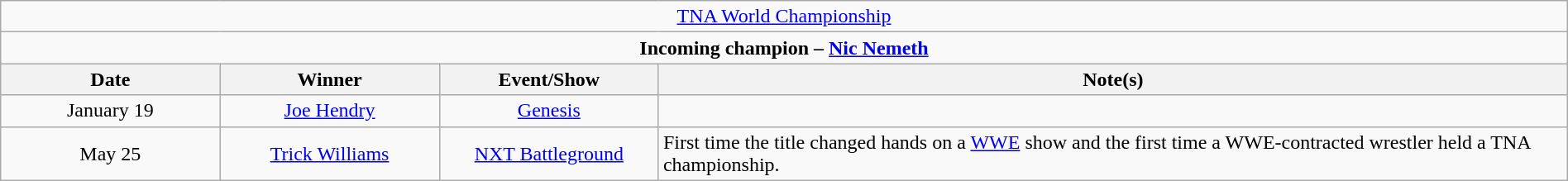<table class="wikitable" style="text-align:center; width:100%;">
<tr>
<td colspan="4" style="text-align: center;"><a href='#'>TNA World Championship</a></td>
</tr>
<tr>
<td colspan="4" style="text-align: center;"><strong>Incoming champion – <a href='#'>Nic Nemeth</a></strong></td>
</tr>
<tr>
<th width="14%">Date</th>
<th width="14%">Winner</th>
<th width="14%">Event/Show</th>
<th width="58%">Note(s)</th>
</tr>
<tr>
<td>January 19</td>
<td><a href='#'>Joe Hendry</a></td>
<td><a href='#'>Genesis</a></td>
<td></td>
</tr>
<tr>
<td>May 25</td>
<td><a href='#'>Trick Williams</a></td>
<td><a href='#'>NXT Battleground</a></td>
<td align=left>First time the title changed hands on a <a href='#'>WWE</a> show and the first time a WWE-contracted wrestler held a TNA championship.</td>
</tr>
</table>
